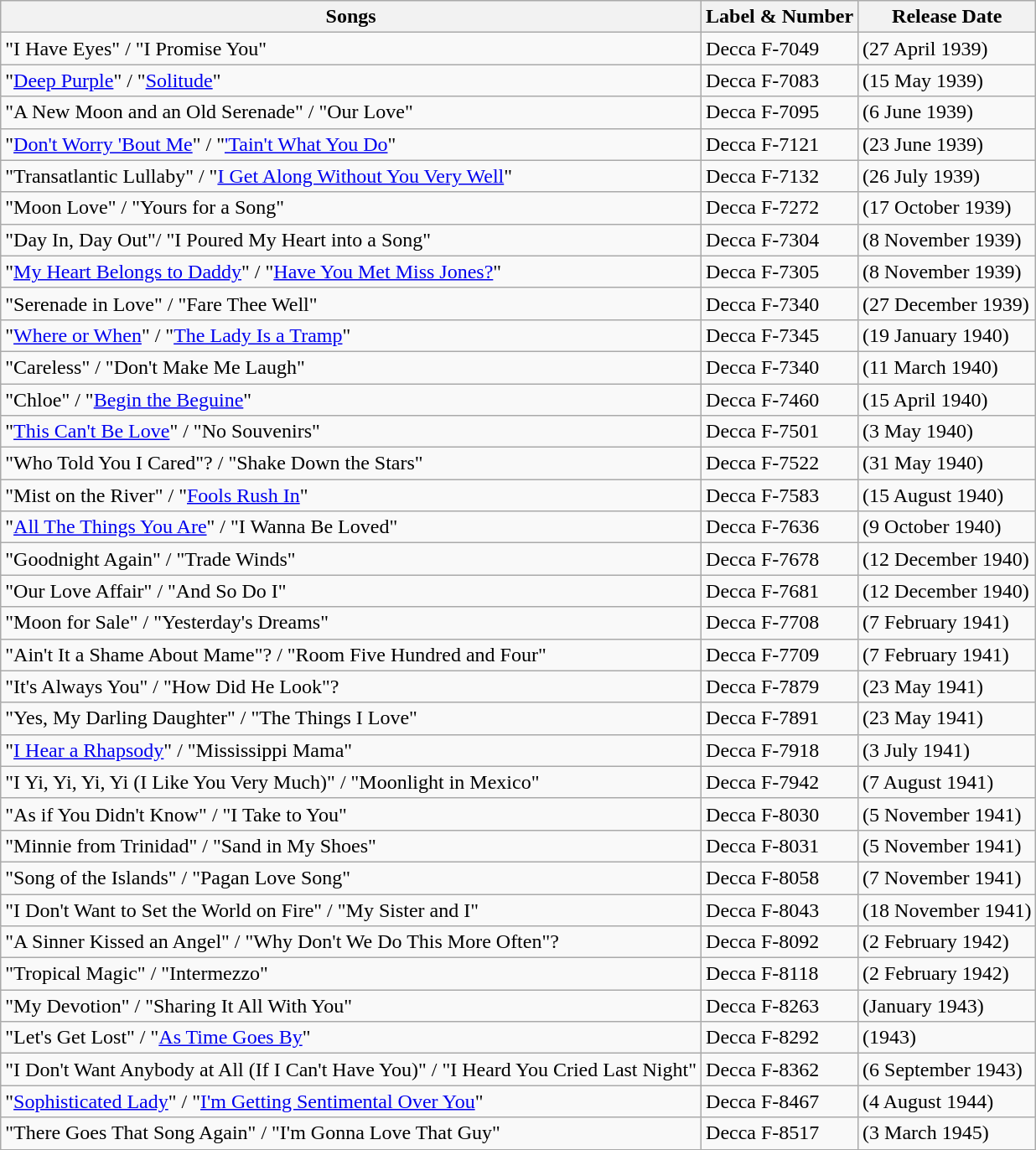<table class="wikitable sortable" border="1" |}>
<tr>
<th>Songs</th>
<th>Label & Number</th>
<th>Release Date</th>
</tr>
<tr>
<td>"I Have Eyes" / "I Promise You"</td>
<td>Decca F-7049</td>
<td>(27 April 1939)</td>
</tr>
<tr>
<td>"<a href='#'>Deep Purple</a>" / "<a href='#'>Solitude</a>"</td>
<td>Decca F-7083</td>
<td>(15 May 1939)</td>
</tr>
<tr>
<td>"A New Moon and an Old Serenade" / "Our Love"</td>
<td>Decca F-7095</td>
<td>(6 June 1939)</td>
</tr>
<tr>
<td>"<a href='#'>Don't Worry 'Bout Me</a>" / "<a href='#'>'Tain't What You Do</a>"</td>
<td>Decca F-7121</td>
<td>(23 June 1939)</td>
</tr>
<tr>
<td>"Transatlantic Lullaby" / "<a href='#'>I Get Along Without You Very Well</a>"</td>
<td>Decca F-7132</td>
<td>(26 July 1939)</td>
</tr>
<tr>
<td>"Moon Love" / "Yours for a Song"</td>
<td>Decca F-7272</td>
<td>(17 October 1939)</td>
</tr>
<tr>
<td>"Day In, Day Out"/ "I Poured My Heart into a Song"</td>
<td>Decca F-7304</td>
<td>(8 November 1939)</td>
</tr>
<tr>
<td>"<a href='#'>My Heart Belongs to Daddy</a>" / "<a href='#'>Have You Met Miss Jones?</a>"</td>
<td>Decca F-7305</td>
<td>(8 November 1939)</td>
</tr>
<tr>
<td>"Serenade in Love" / "Fare Thee Well"</td>
<td>Decca F-7340</td>
<td>(27 December 1939)</td>
</tr>
<tr>
<td>"<a href='#'>Where or When</a>" / "<a href='#'>The Lady Is a Tramp</a>"</td>
<td>Decca F-7345</td>
<td>(19 January 1940)</td>
</tr>
<tr>
<td>"Careless" / "Don't Make Me Laugh"</td>
<td>Decca F-7340</td>
<td>(11 March 1940)</td>
</tr>
<tr>
<td>"Chloe" / "<a href='#'>Begin the Beguine</a>"</td>
<td>Decca F-7460</td>
<td>(15 April 1940)</td>
</tr>
<tr>
<td>"<a href='#'>This Can't Be Love</a>" / "No Souvenirs"</td>
<td>Decca F-7501</td>
<td>(3 May 1940)</td>
</tr>
<tr>
<td>"Who Told You I Cared"? / "Shake Down the Stars"</td>
<td>Decca F-7522</td>
<td>(31 May 1940)</td>
</tr>
<tr>
<td>"Mist on the River" / "<a href='#'>Fools Rush In</a>"</td>
<td>Decca F-7583</td>
<td>(15 August 1940)</td>
</tr>
<tr>
<td>"<a href='#'>All The Things You Are</a>" / "I Wanna Be Loved"</td>
<td>Decca F-7636</td>
<td>(9 October 1940)</td>
</tr>
<tr>
<td>"Goodnight Again" / "Trade Winds"</td>
<td>Decca F-7678</td>
<td>(12 December 1940)</td>
</tr>
<tr>
<td>"Our Love Affair" / "And So Do I"</td>
<td>Decca F-7681</td>
<td>(12 December 1940)</td>
</tr>
<tr>
<td>"Moon for Sale" / "Yesterday's Dreams"</td>
<td>Decca F-7708</td>
<td>(7 February 1941)</td>
</tr>
<tr>
<td>"Ain't It a Shame About Mame"? / "Room Five Hundred and Four"</td>
<td>Decca F-7709</td>
<td>(7 February 1941)</td>
</tr>
<tr>
<td>"It's Always You" / "How Did He Look"?</td>
<td>Decca F-7879</td>
<td>(23 May 1941)</td>
</tr>
<tr>
<td>"Yes, My Darling Daughter" / "The Things I Love"</td>
<td>Decca F-7891</td>
<td>(23 May 1941)</td>
</tr>
<tr>
<td>"<a href='#'>I Hear a Rhapsody</a>" / "Mississippi Mama"</td>
<td>Decca F-7918</td>
<td>(3 July 1941)</td>
</tr>
<tr>
<td>"I Yi, Yi, Yi, Yi (I Like You Very Much)" / "Moonlight in Mexico"</td>
<td>Decca F-7942</td>
<td>(7 August 1941)</td>
</tr>
<tr>
<td>"As if You Didn't Know" / "I Take to You"</td>
<td>Decca F-8030</td>
<td>(5 November 1941)</td>
</tr>
<tr>
<td>"Minnie from Trinidad" / "Sand in My Shoes"</td>
<td>Decca F-8031</td>
<td>(5 November 1941)</td>
</tr>
<tr>
<td>"Song of the Islands" / "Pagan Love Song"</td>
<td>Decca F-8058</td>
<td>(7 November 1941)</td>
</tr>
<tr>
<td>"I Don't Want to Set the World on Fire" / "My Sister and I"</td>
<td>Decca F-8043</td>
<td>(18 November 1941)</td>
</tr>
<tr>
<td>"A Sinner Kissed an Angel" / "Why Don't We Do This More Often"?</td>
<td>Decca F-8092</td>
<td>(2 February 1942)</td>
</tr>
<tr>
<td>"Tropical Magic" / "Intermezzo"</td>
<td>Decca F-8118</td>
<td>(2 February 1942)</td>
</tr>
<tr>
<td>"My Devotion" / "Sharing It All With You"</td>
<td>Decca F-8263</td>
<td>(January 1943)</td>
</tr>
<tr>
<td>"Let's Get Lost" / "<a href='#'>As Time Goes By</a>"</td>
<td>Decca F-8292</td>
<td>(1943)</td>
</tr>
<tr>
<td>"I Don't Want Anybody at All (If I Can't Have You)" / "I Heard You Cried Last Night"</td>
<td>Decca F-8362</td>
<td>(6 September 1943)</td>
</tr>
<tr>
<td>"<a href='#'>Sophisticated Lady</a>" / "<a href='#'>I'm Getting Sentimental Over You</a>"</td>
<td>Decca F-8467</td>
<td>(4 August 1944)</td>
</tr>
<tr>
<td>"There Goes That Song Again" / "I'm Gonna Love That Guy"</td>
<td>Decca F-8517</td>
<td>(3 March 1945)</td>
</tr>
<tr>
</tr>
</table>
